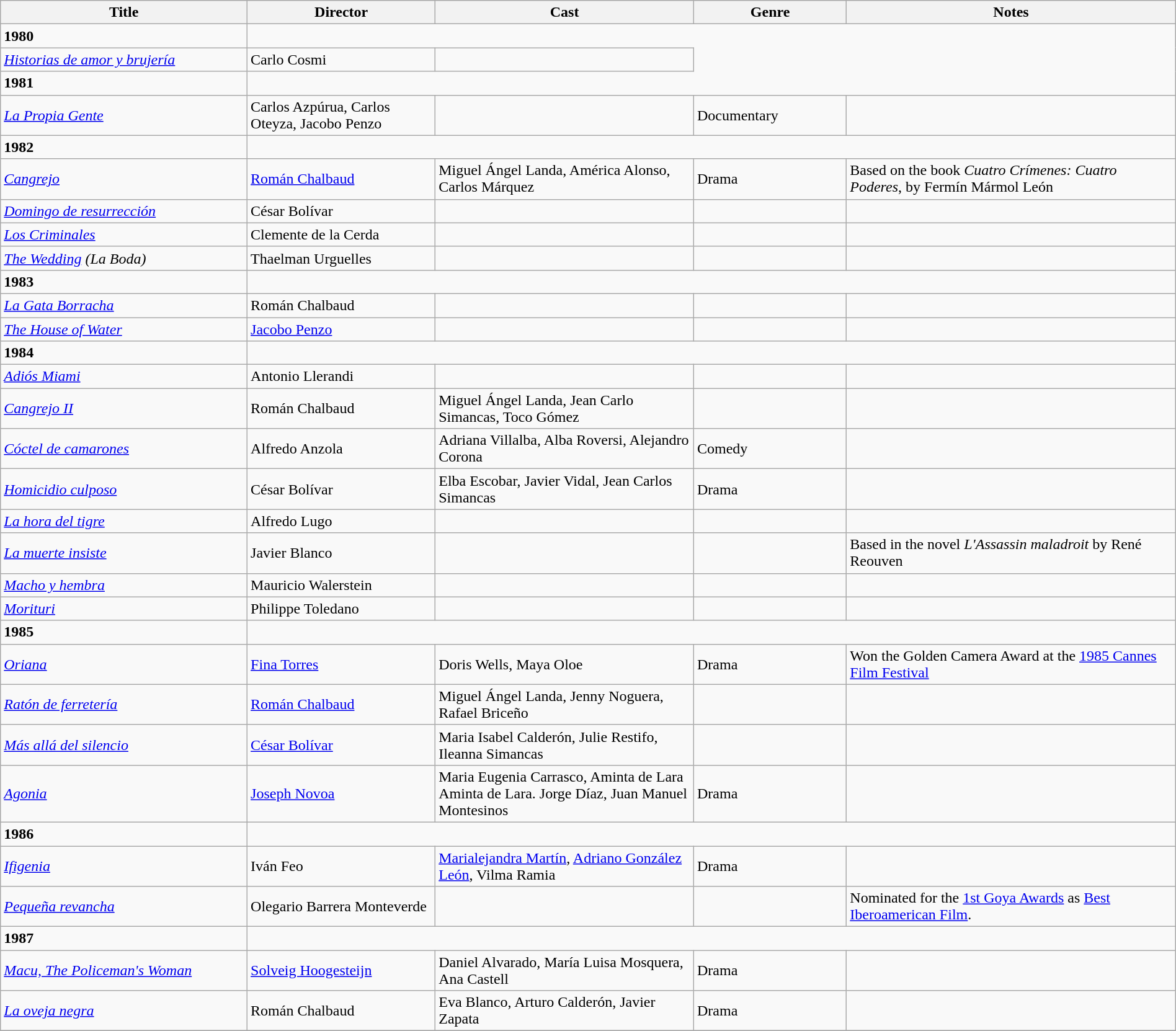<table class="wikitable" width= "100%">
<tr>
<th width=21%>Title</th>
<th width=16%>Director</th>
<th width=22%>Cast</th>
<th width=13%>Genre</th>
<th width=28%>Notes</th>
</tr>
<tr>
<td><strong>1980</strong></td>
</tr>
<tr>
<td><em><a href='#'>Historias de amor y brujería</a></em></td>
<td>Carlo Cosmi</td>
<td></td>
</tr>
<tr>
<td><strong>1981</strong></td>
</tr>
<tr>
<td><em><a href='#'>La Propia Gente</a></em></td>
<td>Carlos Azpúrua, Carlos Oteyza, Jacobo Penzo</td>
<td></td>
<td>Documentary</td>
<td></td>
</tr>
<tr>
<td><strong>1982</strong></td>
</tr>
<tr>
<td><em><a href='#'>Cangrejo</a></em></td>
<td><a href='#'>Román Chalbaud</a></td>
<td>Miguel Ángel Landa, América Alonso, Carlos Márquez</td>
<td>Drama</td>
<td>Based on the book <em>Cuatro Crímenes: Cuatro Poderes</em>, by Fermín Mármol León</td>
</tr>
<tr>
<td><em><a href='#'>Domingo de resurrección</a></em></td>
<td>César Bolívar</td>
<td></td>
<td></td>
<td></td>
</tr>
<tr>
<td><em><a href='#'>Los Criminales</a></em></td>
<td>Clemente de la Cerda</td>
<td></td>
<td></td>
<td></td>
</tr>
<tr>
<td><em><a href='#'>The Wedding</a> (La Boda)</em></td>
<td>Thaelman Urguelles</td>
<td></td>
<td></td>
<td></td>
</tr>
<tr>
<td><strong>1983</strong></td>
</tr>
<tr>
<td><em><a href='#'>La Gata Borracha</a></em></td>
<td>Román Chalbaud</td>
<td></td>
<td></td>
<td></td>
</tr>
<tr>
<td><em><a href='#'>The House of Water</a></em></td>
<td><a href='#'>Jacobo Penzo</a></td>
<td></td>
<td></td>
<td></td>
</tr>
<tr>
<td><strong>1984</strong></td>
</tr>
<tr>
<td><em><a href='#'>Adiós Miami</a></em></td>
<td>Antonio Llerandi</td>
<td></td>
<td></td>
<td></td>
</tr>
<tr>
<td><em><a href='#'>Cangrejo II</a></em></td>
<td>Román Chalbaud</td>
<td>Miguel Ángel Landa, Jean Carlo Simancas, Toco Gómez</td>
<td></td>
<td></td>
</tr>
<tr>
<td><em><a href='#'>Cóctel de camarones</a></em></td>
<td>Alfredo Anzola</td>
<td>Adriana Villalba, Alba Roversi, Alejandro Corona</td>
<td>Comedy</td>
<td></td>
</tr>
<tr>
<td><em><a href='#'>Homicidio culposo</a></em></td>
<td>César Bolívar</td>
<td>Elba Escobar, Javier Vidal, Jean Carlos Simancas</td>
<td>Drama</td>
<td></td>
</tr>
<tr>
<td><em><a href='#'>La hora del tigre</a></em></td>
<td>Alfredo Lugo</td>
<td></td>
<td></td>
<td></td>
</tr>
<tr>
<td><em><a href='#'>La muerte insiste</a></em></td>
<td>Javier Blanco</td>
<td></td>
<td></td>
<td>Based in the novel <em>L'Assassin maladroit</em> by René Reouven</td>
</tr>
<tr>
<td><em><a href='#'>Macho y hembra</a></em></td>
<td>Mauricio Walerstein</td>
<td></td>
<td></td>
<td></td>
</tr>
<tr>
<td><em><a href='#'>Morituri</a></em></td>
<td>Philippe Toledano</td>
<td></td>
<td></td>
<td></td>
</tr>
<tr>
<td><strong>1985</strong></td>
</tr>
<tr>
<td><em><a href='#'>Oriana</a></em></td>
<td><a href='#'>Fina Torres</a></td>
<td>Doris Wells, Maya Oloe</td>
<td>Drama</td>
<td>Won the Golden Camera Award at the <a href='#'>1985 Cannes Film Festival</a></td>
</tr>
<tr>
<td><em><a href='#'>Ratón de ferretería</a></em></td>
<td><a href='#'>Román Chalbaud</a></td>
<td>Miguel Ángel Landa, Jenny Noguera, Rafael Briceño</td>
<td></td>
<td></td>
</tr>
<tr>
<td><em><a href='#'>Más allá del silencio</a></em></td>
<td><a href='#'>César Bolívar</a></td>
<td>Maria Isabel Calderón, Julie Restifo, Ileanna Simancas</td>
<td></td>
<td></td>
</tr>
<tr>
<td><em><a href='#'>Agonia</a></em></td>
<td><a href='#'>Joseph Novoa</a></td>
<td>Maria Eugenia Carrasco, Aminta de Lara	Aminta de Lara. Jorge Díaz, Juan Manuel Montesinos</td>
<td>Drama</td>
<td></td>
</tr>
<tr>
<td><strong>1986</strong></td>
</tr>
<tr>
<td><em><a href='#'>Ifigenia</a></em></td>
<td>Iván Feo</td>
<td><a href='#'>Marialejandra Martín</a>, <a href='#'>Adriano González León</a>, Vilma Ramia</td>
<td>Drama</td>
<td></td>
</tr>
<tr>
<td><em><a href='#'>Pequeña revancha</a></em></td>
<td>Olegario Barrera Monteverde</td>
<td></td>
<td></td>
<td>Nominated for the <a href='#'>1st Goya Awards</a> as <a href='#'>Best Iberoamerican Film</a>.</td>
</tr>
<tr>
<td><strong>1987</strong></td>
</tr>
<tr>
<td><em><a href='#'>Macu, The Policeman's Woman</a></em></td>
<td><a href='#'>Solveig Hoogesteijn</a></td>
<td>Daniel Alvarado, María Luisa Mosquera, Ana Castell</td>
<td>Drama</td>
<td></td>
</tr>
<tr>
<td><em><a href='#'>La oveja negra</a></em></td>
<td>Román Chalbaud</td>
<td>Eva Blanco, Arturo Calderón, Javier Zapata</td>
<td>Drama</td>
<td></td>
</tr>
<tr>
</tr>
</table>
